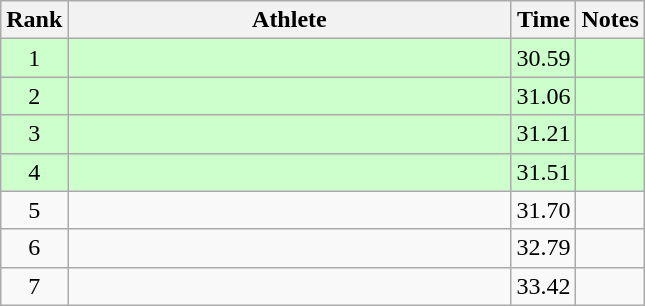<table class="wikitable" style="text-align:center">
<tr>
<th>Rank</th>
<th Style="width:18em">Athlete</th>
<th>Time</th>
<th>Notes</th>
</tr>
<tr style="background:#cfc">
<td>1</td>
<td style="text-align:left"></td>
<td>30.59</td>
<td></td>
</tr>
<tr style="background:#cfc">
<td>2</td>
<td style="text-align:left"></td>
<td>31.06</td>
<td></td>
</tr>
<tr style="background:#cfc">
<td>3</td>
<td style="text-align:left"></td>
<td>31.21</td>
<td></td>
</tr>
<tr style="background:#cfc">
<td>4</td>
<td style="text-align:left"></td>
<td>31.51</td>
<td></td>
</tr>
<tr>
<td>5</td>
<td style="text-align:left"></td>
<td>31.70</td>
<td></td>
</tr>
<tr>
<td>6</td>
<td style="text-align:left"></td>
<td>32.79</td>
<td></td>
</tr>
<tr>
<td>7</td>
<td style="text-align:left"></td>
<td>33.42</td>
<td></td>
</tr>
</table>
